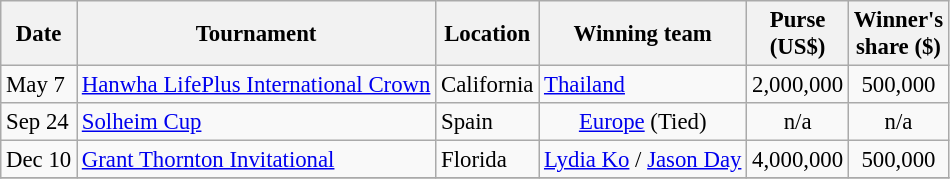<table class="wikitable" style="font-size:95%">
<tr>
<th>Date</th>
<th>Tournament</th>
<th>Location</th>
<th>Winning team</th>
<th>Purse<br>(US$)</th>
<th>Winner's<br>share ($)</th>
</tr>
<tr>
<td>May 7</td>
<td><a href='#'>Hanwha LifePlus International Crown</a></td>
<td>California</td>
<td> <a href='#'>Thailand</a></td>
<td align=center>2,000,000</td>
<td align=center>500,000</td>
</tr>
<tr>
<td>Sep 24</td>
<td><a href='#'>Solheim Cup</a></td>
<td>Spain</td>
<td align=center><a href='#'>Europe</a> (Tied)</td>
<td align=center>n/a</td>
<td align=center>n/a</td>
</tr>
<tr>
<td>Dec 10</td>
<td><a href='#'>Grant Thornton Invitational</a></td>
<td>Florida</td>
<td> <a href='#'>Lydia Ko</a> /  <a href='#'>Jason Day</a></td>
<td align=center>4,000,000</td>
<td align=center>500,000</td>
</tr>
<tr>
</tr>
</table>
